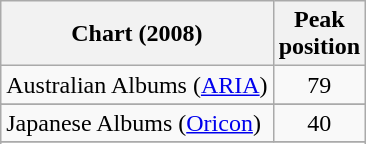<table class="wikitable sortable">
<tr>
<th>Chart (2008)</th>
<th>Peak<br>position</th>
</tr>
<tr>
<td>Australian Albums (<a href='#'>ARIA</a>)</td>
<td style="text-align:center;">79</td>
</tr>
<tr>
</tr>
<tr>
<td>Japanese Albums (<a href='#'>Oricon</a>)</td>
<td style="text-align:center;">40</td>
</tr>
<tr>
</tr>
<tr>
</tr>
<tr>
</tr>
</table>
